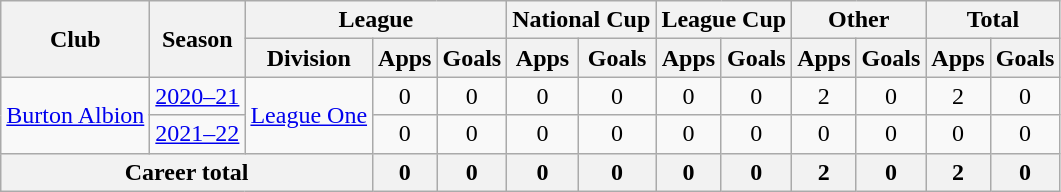<table class="wikitable" style="text-align:center">
<tr>
<th rowspan="2">Club</th>
<th rowspan="2">Season</th>
<th colspan="3">League</th>
<th colspan="2">National Cup</th>
<th colspan="2">League Cup</th>
<th colspan="2">Other</th>
<th colspan="2">Total</th>
</tr>
<tr>
<th>Division</th>
<th>Apps</th>
<th>Goals</th>
<th>Apps</th>
<th>Goals</th>
<th>Apps</th>
<th>Goals</th>
<th>Apps</th>
<th>Goals</th>
<th>Apps</th>
<th>Goals</th>
</tr>
<tr>
<td rowspan="2"><a href='#'>Burton Albion</a></td>
<td><a href='#'>2020–21</a></td>
<td rowspan="2"><a href='#'>League One</a></td>
<td>0</td>
<td>0</td>
<td>0</td>
<td>0</td>
<td>0</td>
<td>0</td>
<td>2</td>
<td>0</td>
<td>2</td>
<td>0</td>
</tr>
<tr>
<td><a href='#'>2021–22</a></td>
<td>0</td>
<td>0</td>
<td>0</td>
<td>0</td>
<td>0</td>
<td>0</td>
<td>0</td>
<td>0</td>
<td>0</td>
<td>0</td>
</tr>
<tr>
<th colspan="3">Career total</th>
<th>0</th>
<th>0</th>
<th>0</th>
<th>0</th>
<th>0</th>
<th>0</th>
<th>2</th>
<th>0</th>
<th>2</th>
<th>0</th>
</tr>
</table>
